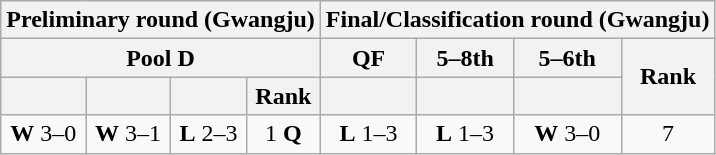<table class="wikitable" style="font-size:100%;">
<tr>
<th colspan=4>Preliminary round  (Gwangju)</th>
<th colspan=4>Final/Classification round (Gwangju)</th>
</tr>
<tr>
<th colspan=4>Pool D</th>
<th>QF</th>
<th>5–8th</th>
<th>5–6th</th>
<th rowspan=2>Rank</th>
</tr>
<tr>
<th></th>
<th></th>
<th></th>
<th>Rank</th>
<th></th>
<th></th>
<th></th>
</tr>
<tr align=center>
<td><strong>W</strong> 3–0</td>
<td><strong>W</strong> 3–1</td>
<td><strong>L</strong> 2–3</td>
<td>1 <strong>Q</strong></td>
<td><strong>L</strong> 1–3</td>
<td><strong>L</strong> 1–3</td>
<td><strong>W</strong> 3–0</td>
<td>7</td>
</tr>
</table>
